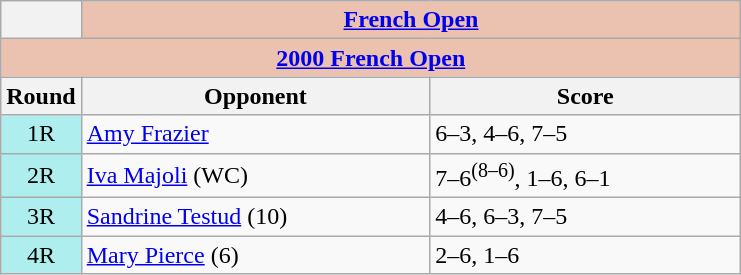<table class="wikitable collapsible collapsed">
<tr>
<th></th>
<th colspan=2 style="background:#ebc2af;"><a href='#'>French Open</a></th>
</tr>
<tr>
<th colspan=3 style="background:#ebc2af;"><a href='#'>2000 French Open</a></th>
</tr>
<tr>
<th>Round</th>
<th width=225>Opponent</th>
<th width=200>Score</th>
</tr>
<tr>
<td style="text-align:center; background:#afeeee;">1R</td>
<td> <a href='#'>Amy Frazier</a></td>
<td>6–3, 4–6, 7–5</td>
</tr>
<tr>
<td style="text-align:center; background:#afeeee;">2R</td>
<td> <a href='#'>Iva Majoli</a> (WC)</td>
<td>7–6<sup>(8–6)</sup>, 1–6, 6–1</td>
</tr>
<tr>
<td style="text-align:center; background:#afeeee;">3R</td>
<td> <a href='#'>Sandrine Testud</a> (10)</td>
<td>4–6, 6–3, 7–5</td>
</tr>
<tr>
<td style="text-align:center; background:#afeeee;">4R</td>
<td> <a href='#'>Mary Pierce</a> (6)</td>
<td>2–6, 1–6</td>
</tr>
</table>
